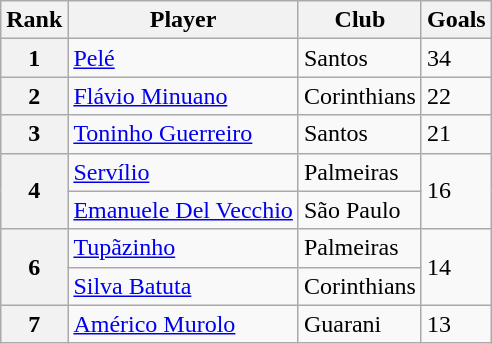<table class="wikitable">
<tr>
<th>Rank</th>
<th>Player</th>
<th>Club</th>
<th>Goals</th>
</tr>
<tr>
<th>1</th>
<td><a href='#'>Pelé</a></td>
<td>Santos</td>
<td>34</td>
</tr>
<tr>
<th>2</th>
<td><a href='#'>Flávio Minuano</a></td>
<td>Corinthians</td>
<td>22</td>
</tr>
<tr>
<th>3</th>
<td><a href='#'>Toninho Guerreiro</a></td>
<td>Santos</td>
<td>21</td>
</tr>
<tr>
<th rowspan="2">4</th>
<td><a href='#'>Servílio</a></td>
<td>Palmeiras</td>
<td rowspan="2">16</td>
</tr>
<tr>
<td><a href='#'>Emanuele Del Vecchio</a></td>
<td>São Paulo</td>
</tr>
<tr>
<th rowspan="2">6</th>
<td><a href='#'>Tupãzinho</a></td>
<td>Palmeiras</td>
<td rowspan="2">14</td>
</tr>
<tr>
<td><a href='#'>Silva Batuta</a></td>
<td>Corinthians</td>
</tr>
<tr>
<th>7</th>
<td><a href='#'>Américo Murolo</a></td>
<td>Guarani</td>
<td>13</td>
</tr>
</table>
